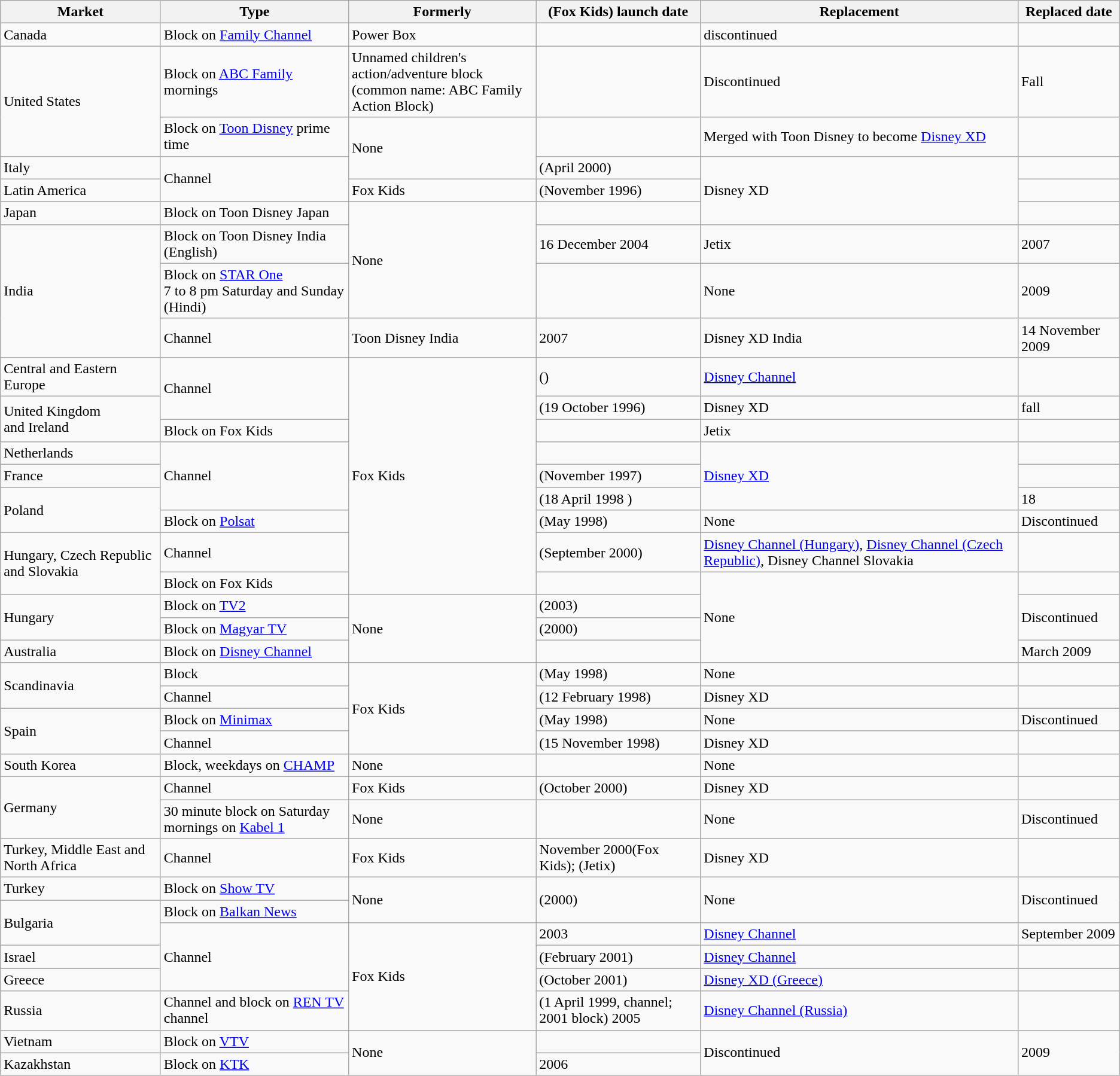<table class="wikitable sortable">
<tr>
<th>Market</th>
<th>Type</th>
<th>Formerly</th>
<th>(Fox Kids) launch date</th>
<th>Replacement</th>
<th>Replaced date</th>
</tr>
<tr>
<td>Canada</td>
<td>Block on <a href='#'>Family Channel</a></td>
<td>Power Box</td>
<td></td>
<td>discontinued</td>
<td></td>
</tr>
<tr>
<td rowspan="2">United States</td>
<td>Block on <a href='#'>ABC Family</a> mornings</td>
<td>Unnamed children's action/adventure block <br>(common name: ABC Family Action Block)</td>
<td></td>
<td>Discontinued</td>
<td>Fall </td>
</tr>
<tr>
<td>Block on <a href='#'>Toon Disney</a> prime time</td>
<td rowspan="2">None</td>
<td></td>
<td>Merged with Toon Disney to become <a href='#'>Disney XD</a></td>
<td></td>
</tr>
<tr>
<td>Italy</td>
<td rowspan="2">Channel</td>
<td>(April 2000) </td>
<td rowspan="3">Disney XD</td>
<td></td>
</tr>
<tr>
<td>Latin America</td>
<td>Fox Kids</td>
<td>(November 1996) </td>
<td></td>
</tr>
<tr>
<td>Japan</td>
<td>Block on Toon Disney Japan</td>
<td rowspan="3">None</td>
<td></td>
<td></td>
</tr>
<tr>
<td rowspan="3">India</td>
<td>Block on Toon Disney India (English)</td>
<td>16 December 2004</td>
<td>Jetix</td>
<td>2007</td>
</tr>
<tr>
<td>Block on <a href='#'>STAR One</a><br>7 to 8 pm Saturday and Sunday (Hindi)</td>
<td></td>
<td>None</td>
<td>2009</td>
</tr>
<tr>
<td>Channel</td>
<td>Toon Disney India</td>
<td>2007</td>
<td>Disney XD India</td>
<td>14 November 2009</td>
</tr>
<tr>
<td>Central and Eastern Europe</td>
<td rowspan="2">Channel</td>
<td rowspan="9">Fox Kids</td>
<td>() </td>
<td><a href='#'>Disney Channel</a></td>
<td></td>
</tr>
<tr>
<td rowspan="2">United Kingdom <br>and Ireland</td>
<td>(19 October 1996) </td>
<td>Disney XD</td>
<td> fall</td>
</tr>
<tr>
<td>Block on Fox Kids</td>
<td></td>
<td>Jetix</td>
<td></td>
</tr>
<tr>
<td>Netherlands</td>
<td rowspan="3">Channel</td>
<td></td>
<td rowspan="3"><a href='#'>Disney XD</a></td>
<td></td>
</tr>
<tr>
<td>France</td>
<td>(November 1997) </td>
<td></td>
</tr>
<tr>
<td rowspan="2">Poland</td>
<td>(18 April 1998 ) </td>
<td>18 </td>
</tr>
<tr>
<td>Block on <a href='#'>Polsat</a></td>
<td>(May 1998)</td>
<td>None</td>
<td>Discontinued</td>
</tr>
<tr>
<td rowspan="2">Hungary, Czech Republic and Slovakia</td>
<td>Channel</td>
<td>(September 2000) </td>
<td><a href='#'>Disney Channel (Hungary)</a>, <a href='#'>Disney Channel (Czech Republic)</a>, Disney Channel Slovakia</td>
<td></td>
</tr>
<tr>
<td>Block on Fox Kids</td>
<td></td>
<td rowspan="4">None</td>
<td></td>
</tr>
<tr>
<td rowspan="2">Hungary</td>
<td>Block on <a href='#'>TV2</a></td>
<td rowspan="3">None</td>
<td>(2003)</td>
<td rowspan="2">Discontinued</td>
</tr>
<tr>
<td>Block on <a href='#'>Magyar TV</a></td>
<td>(2000)</td>
</tr>
<tr>
<td>Australia</td>
<td>Block on <a href='#'>Disney Channel</a></td>
<td> </td>
<td>March 2009 </td>
</tr>
<tr>
<td rowspan="2">Scandinavia</td>
<td>Block</td>
<td rowspan="4">Fox Kids</td>
<td>(May 1998)</td>
<td>None</td>
<td> </td>
</tr>
<tr>
<td>Channel</td>
<td>(12 February 1998) </td>
<td>Disney XD</td>
<td></td>
</tr>
<tr>
<td rowspan="2">Spain</td>
<td>Block on <a href='#'>Minimax</a></td>
<td>(May 1998)</td>
<td>None</td>
<td>Discontinued</td>
</tr>
<tr>
<td>Channel</td>
<td>(15 November 1998) </td>
<td>Disney XD</td>
<td></td>
</tr>
<tr>
<td>South Korea</td>
<td>Block, weekdays on <a href='#'>CHAMP</a></td>
<td>None</td>
<td></td>
<td>None</td>
<td> </td>
</tr>
<tr>
<td rowspan="2">Germany</td>
<td>Channel</td>
<td>Fox Kids</td>
<td>(October 2000) </td>
<td>Disney XD</td>
<td></td>
</tr>
<tr>
<td>30 minute block on Saturday mornings on <a href='#'>Kabel 1</a></td>
<td>None</td>
<td></td>
<td>None</td>
<td>Discontinued</td>
</tr>
<tr>
<td>Turkey, Middle East and North Africa</td>
<td>Channel</td>
<td>Fox Kids</td>
<td>November 2000(Fox Kids);  (Jetix)</td>
<td>Disney XD</td>
<td></td>
</tr>
<tr>
<td>Turkey</td>
<td>Block on <a href='#'>Show TV</a></td>
<td rowspan="2">None</td>
<td rowspan="2">(2000)</td>
<td rowspan="2">None</td>
<td rowspan="2">Discontinued</td>
</tr>
<tr>
<td rowspan="2">Bulgaria</td>
<td>Block on <a href='#'>Balkan News</a></td>
</tr>
<tr>
<td rowspan="3">Channel</td>
<td rowspan="4">Fox Kids</td>
<td>2003</td>
<td><a href='#'>Disney Channel</a></td>
<td>September 2009</td>
</tr>
<tr>
<td>Israel</td>
<td>(February 2001) </td>
<td><a href='#'>Disney Channel</a></td>
<td></td>
</tr>
<tr>
<td>Greece</td>
<td>(October 2001) </td>
<td><a href='#'>Disney XD (Greece)</a></td>
<td></td>
</tr>
<tr>
<td>Russia</td>
<td>Channel and block on <a href='#'>REN TV</a> channel</td>
<td>(1 April 1999, channel; 2001 block) 2005</td>
<td><a href='#'>Disney Channel (Russia)</a></td>
<td></td>
</tr>
<tr>
<td>Vietnam</td>
<td>Block on <a href='#'>VTV</a></td>
<td rowspan="2">None</td>
<td></td>
<td rowspan="2">Discontinued</td>
<td rowspan="2">2009</td>
</tr>
<tr>
<td>Kazakhstan</td>
<td>Block on <a href='#'>KTK</a></td>
<td>2006</td>
</tr>
</table>
